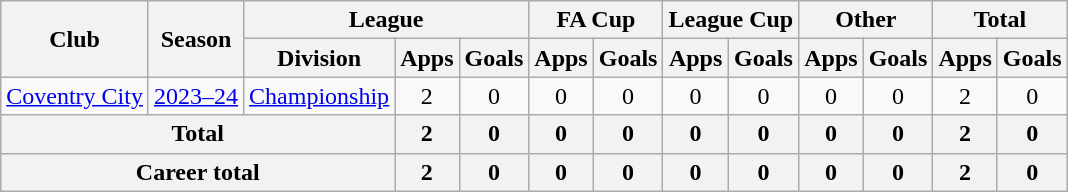<table class="wikitable" style="text-align: center;">
<tr>
<th rowspan="2">Club</th>
<th rowspan="2">Season</th>
<th colspan="3">League</th>
<th colspan="2">FA Cup</th>
<th colspan="2">League Cup</th>
<th colspan="2">Other</th>
<th colspan="2">Total</th>
</tr>
<tr>
<th>Division</th>
<th>Apps</th>
<th>Goals</th>
<th>Apps</th>
<th>Goals</th>
<th>Apps</th>
<th>Goals</th>
<th>Apps</th>
<th>Goals</th>
<th>Apps</th>
<th>Goals</th>
</tr>
<tr oven>
<td rowspan="1" valign="center"><a href='#'>Coventry City</a></td>
<td><a href='#'>2023–24</a></td>
<td><a href='#'>Championship</a></td>
<td>2</td>
<td>0</td>
<td>0</td>
<td>0</td>
<td>0</td>
<td>0</td>
<td>0</td>
<td>0</td>
<td>2</td>
<td>0</td>
</tr>
<tr>
<th colspan="3">Total</th>
<th>2</th>
<th>0</th>
<th>0</th>
<th>0</th>
<th>0</th>
<th>0</th>
<th>0</th>
<th>0</th>
<th>2</th>
<th>0</th>
</tr>
<tr>
<th colspan="3">Career total</th>
<th>2</th>
<th>0</th>
<th>0</th>
<th>0</th>
<th>0</th>
<th>0</th>
<th>0</th>
<th>0</th>
<th>2</th>
<th>0</th>
</tr>
</table>
